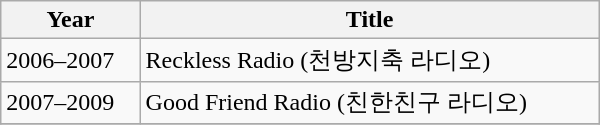<table class="wikitable" style="width: 400px;">
<tr>
<th>Year</th>
<th>Title</th>
</tr>
<tr>
<td>2006–2007</td>
<td>Reckless Radio (천방지축 라디오)</td>
</tr>
<tr>
<td>2007–2009</td>
<td>Good Friend Radio (친한친구 라디오)</td>
</tr>
<tr>
</tr>
</table>
